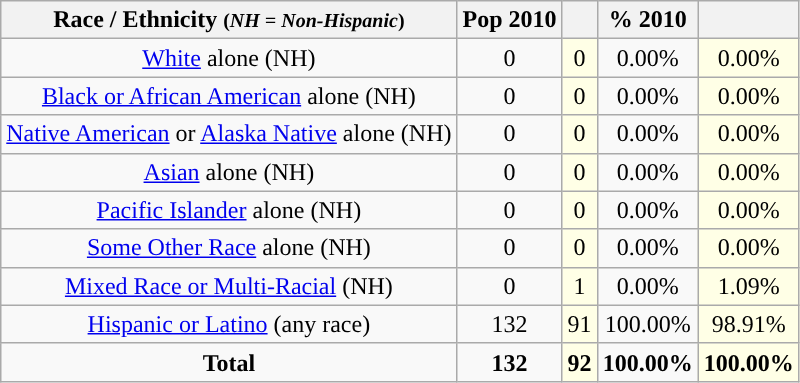<table class="wikitable" style="text-align:center;">
<tr>
<th>Race / Ethnicity <small>(<em>NH = Non-Hispanic</em>)</small></th>
<th>Pop 2010</th>
<th></th>
<th>% 2010</th>
<th></th>
</tr>
<tr>
<td><a href='#'>White</a> alone (NH)</td>
<td>0</td>
<td style='background: #ffffe6;'>0</td>
<td>0.00%</td>
<td style='background: #ffffe6;'>0.00%</td>
</tr>
<tr>
<td><a href='#'>Black or African American</a> alone (NH)</td>
<td>0</td>
<td style='background: #ffffe6;'>0</td>
<td>0.00%</td>
<td style='background: #ffffe6;'>0.00%</td>
</tr>
<tr>
<td><a href='#'>Native American</a> or <a href='#'>Alaska Native</a> alone (NH)</td>
<td>0</td>
<td style='background: #ffffe6;'>0</td>
<td>0.00%</td>
<td style='background: #ffffe6;'>0.00%</td>
</tr>
<tr>
<td><a href='#'>Asian</a> alone (NH)</td>
<td>0</td>
<td style='background: #ffffe6;'>0</td>
<td>0.00%</td>
<td style='background: #ffffe6;'>0.00%</td>
</tr>
<tr>
<td><a href='#'>Pacific Islander</a> alone (NH)</td>
<td>0</td>
<td style='background: #ffffe6;'>0</td>
<td>0.00%</td>
<td style='background: #ffffe6;'>0.00%</td>
</tr>
<tr>
<td><a href='#'>Some Other Race</a> alone (NH)</td>
<td>0</td>
<td style='background: #ffffe6;'>0</td>
<td>0.00%</td>
<td style='background: #ffffe6;'>0.00%</td>
</tr>
<tr>
<td><a href='#'>Mixed Race or Multi-Racial</a> (NH)</td>
<td>0</td>
<td style='background: #ffffe6;'>1</td>
<td>0.00%</td>
<td style='background: #ffffe6;'>1.09%</td>
</tr>
<tr>
<td><a href='#'>Hispanic or Latino</a> (any race)</td>
<td>132</td>
<td style='background: #ffffe6;'>91</td>
<td>100.00%</td>
<td style='background: #ffffe6;'>98.91%</td>
</tr>
<tr>
<td><strong>Total</strong></td>
<td><strong>132</strong></td>
<td style='background: #ffffe6;'><strong>92</strong></td>
<td><strong>100.00%</strong></td>
<td style='background: #ffffe6;'><strong>100.00%</strong></td>
</tr>
</table>
